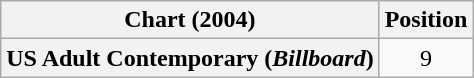<table class="wikitable plainrowheaders" style="text-align:center">
<tr>
<th scope="col">Chart (2004)</th>
<th scope="col">Position</th>
</tr>
<tr>
<th scope="row">US Adult Contemporary (<em>Billboard</em>)</th>
<td>9</td>
</tr>
</table>
